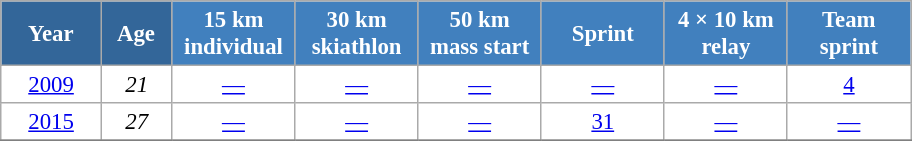<table class="wikitable" style="font-size:95%; text-align:center; border:grey solid 1px; border-collapse:collapse; background:#ffffff;">
<tr>
<th style="background-color:#369; color:white; width:60px;"> Year </th>
<th style="background-color:#369; color:white; width:40px;"> Age </th>
<th style="background-color:#4180be; color:white; width:75px;"> 15 km <br> individual </th>
<th style="background-color:#4180be; color:white; width:75px;"> 30 km <br> skiathlon </th>
<th style="background-color:#4180be; color:white; width:75px;"> 50 km <br> mass start </th>
<th style="background-color:#4180be; color:white; width:75px;"> Sprint </th>
<th style="background-color:#4180be; color:white; width:75px;"> 4 × 10 km <br> relay </th>
<th style="background-color:#4180be; color:white; width:75px;"> Team <br> sprint </th>
</tr>
<tr>
<td><a href='#'>2009</a></td>
<td><em>21</em></td>
<td><a href='#'>—</a></td>
<td><a href='#'>—</a></td>
<td><a href='#'>—</a></td>
<td><a href='#'>—</a></td>
<td><a href='#'>—</a></td>
<td><a href='#'>4</a></td>
</tr>
<tr>
<td><a href='#'>2015</a></td>
<td><em>27</em></td>
<td><a href='#'>—</a></td>
<td><a href='#'>—</a></td>
<td><a href='#'>—</a></td>
<td><a href='#'>31</a></td>
<td><a href='#'>—</a></td>
<td><a href='#'>—</a></td>
</tr>
<tr>
</tr>
</table>
